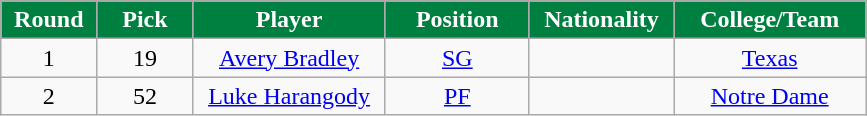<table class="wikitable sortable sortable">
<tr>
<th style="background:#008040; color:white; width:10%;">Round</th>
<th style="background:#008040; color:white; width:10%;">Pick</th>
<th style="background:#008040; color:white; width:20%;">Player</th>
<th style="background:#008040; color:white; width:15%;">Position</th>
<th style="background:#008040; color:white; width:15%;">Nationality</th>
<th style="background:#008040; color:white; width:20%;">College/Team</th>
</tr>
<tr style="text-align: center">
<td>1</td>
<td>19</td>
<td><a href='#'>Avery Bradley</a></td>
<td><a href='#'>SG</a></td>
<td></td>
<td><a href='#'>Texas</a></td>
</tr>
<tr style="text-align: center">
<td>2</td>
<td>52</td>
<td><a href='#'>Luke Harangody</a></td>
<td><a href='#'>PF</a></td>
<td></td>
<td><a href='#'>Notre Dame</a></td>
</tr>
</table>
